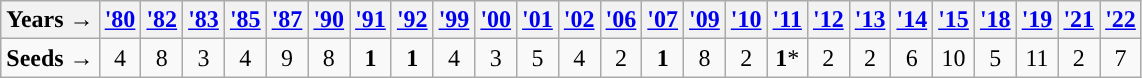<table class="wikitable">
<tr>
<th>Years →</th>
<th><a href='#'>'80</a></th>
<th><a href='#'>'82</a></th>
<th><a href='#'>'83</a></th>
<th><a href='#'>'85</a></th>
<th><a href='#'>'87</a></th>
<th><a href='#'>'90</a></th>
<th><a href='#'>'91</a></th>
<th><a href='#'>'92</a></th>
<th><a href='#'>'99</a></th>
<th><a href='#'>'00</a></th>
<th><a href='#'>'01</a></th>
<th><a href='#'>'02</a></th>
<th><a href='#'>'06</a></th>
<th><a href='#'>'07</a></th>
<th><a href='#'>'09</a></th>
<th><a href='#'>'10</a></th>
<th><a href='#'>'11</a></th>
<th><a href='#'>'12</a></th>
<th><a href='#'>'13</a></th>
<th><a href='#'>'14</a></th>
<th><a href='#'>'15</a></th>
<th><a href='#'>'18</a></th>
<th><a href='#'>'19</a></th>
<th><a href='#'>'21</a></th>
<th><a href='#'>'22</a></th>
</tr>
<tr align=center>
<td align=left><strong>Seeds →</strong></td>
<td>4</td>
<td>8</td>
<td>3</td>
<td>4</td>
<td>9</td>
<td>8</td>
<td><strong>1</strong></td>
<td><strong>1</strong></td>
<td>4</td>
<td>3</td>
<td>5</td>
<td>4</td>
<td>2</td>
<td><strong>1</strong></td>
<td>8</td>
<td>2</td>
<td><strong>1</strong>*</td>
<td>2</td>
<td>2</td>
<td>6</td>
<td>10</td>
<td>5</td>
<td>11</td>
<td>2</td>
<td>7</td>
</tr>
</table>
